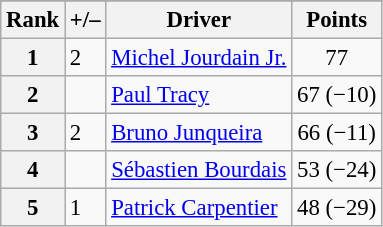<table class="wikitable" style="font-size: 95%;">
<tr>
</tr>
<tr>
<th scope="col">Rank</th>
<th scope="col">+/–</th>
<th scope="col">Driver</th>
<th scope="col">Points</th>
</tr>
<tr>
<th scope="row">1</th>
<td align="left"> 2</td>
<td> <a href='#'>Michel Jourdain Jr.</a></td>
<td align="center">77</td>
</tr>
<tr>
<th scope="row">2</th>
<td align="left"></td>
<td> <a href='#'>Paul Tracy</a></td>
<td align="center">67 (−10)</td>
</tr>
<tr>
<th scope="row">3</th>
<td align="left"> 2</td>
<td> <a href='#'>Bruno Junqueira</a></td>
<td align="center">66 (−11)</td>
</tr>
<tr>
<th scope="row">4</th>
<td align="left"></td>
<td> <a href='#'>Sébastien Bourdais</a></td>
<td align="center">53 (−24)</td>
</tr>
<tr>
<th scope="row">5</th>
<td align="left"> 1</td>
<td> <a href='#'>Patrick Carpentier</a></td>
<td align="center">48 (−29)</td>
</tr>
</table>
